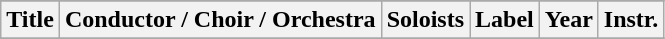<table class="wikitable sortable plainrowheaders">
<tr>
</tr>
<tr>
<th scope="col">Title</th>
<th scope="col" class="unsortable">Conductor / Choir / Orchestra</th>
<th scope="col" class="unsortable">Soloists</th>
<th scope="col">Label</th>
<th scope="col">Year</th>
<th scope="col">Instr.</th>
</tr>
<tr>
</tr>
</table>
